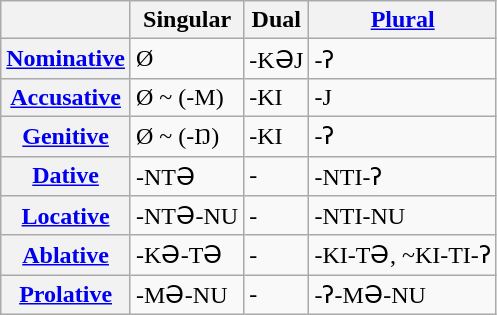<table class="wikitable">
<tr>
<th></th>
<th>Singular</th>
<th>Dual</th>
<th><a href='#'>Plural</a></th>
</tr>
<tr>
<th><a href='#'>Nominative</a></th>
<td>Ø</td>
<td>-KƏJ</td>
<td>-ʔ</td>
</tr>
<tr>
<th><a href='#'>Accusative</a></th>
<td>Ø ~ (-M)</td>
<td>-KI</td>
<td>-J</td>
</tr>
<tr ">
<th><a href='#'>Genitive</a></th>
<td>Ø ~ (-Ŋ)</td>
<td>-KI</td>
<td>-ʔ</td>
</tr>
<tr>
<th><a href='#'>Dative</a></th>
<td>-NTƏ</td>
<td>-</td>
<td>-NTI-ʔ</td>
</tr>
<tr>
<th><a href='#'>Locative</a></th>
<td>-NTƏ-NU</td>
<td>-</td>
<td>-NTI-NU</td>
</tr>
<tr>
<th><a href='#'>Ablative</a></th>
<td>-KƏ-TƏ</td>
<td>-</td>
<td>-KI-TƏ, ~KI-TI-ʔ</td>
</tr>
<tr>
<th><a href='#'>Prolative</a></th>
<td>-MƏ-NU</td>
<td>-</td>
<td>-ʔ-MƏ-NU</td>
</tr>
</table>
